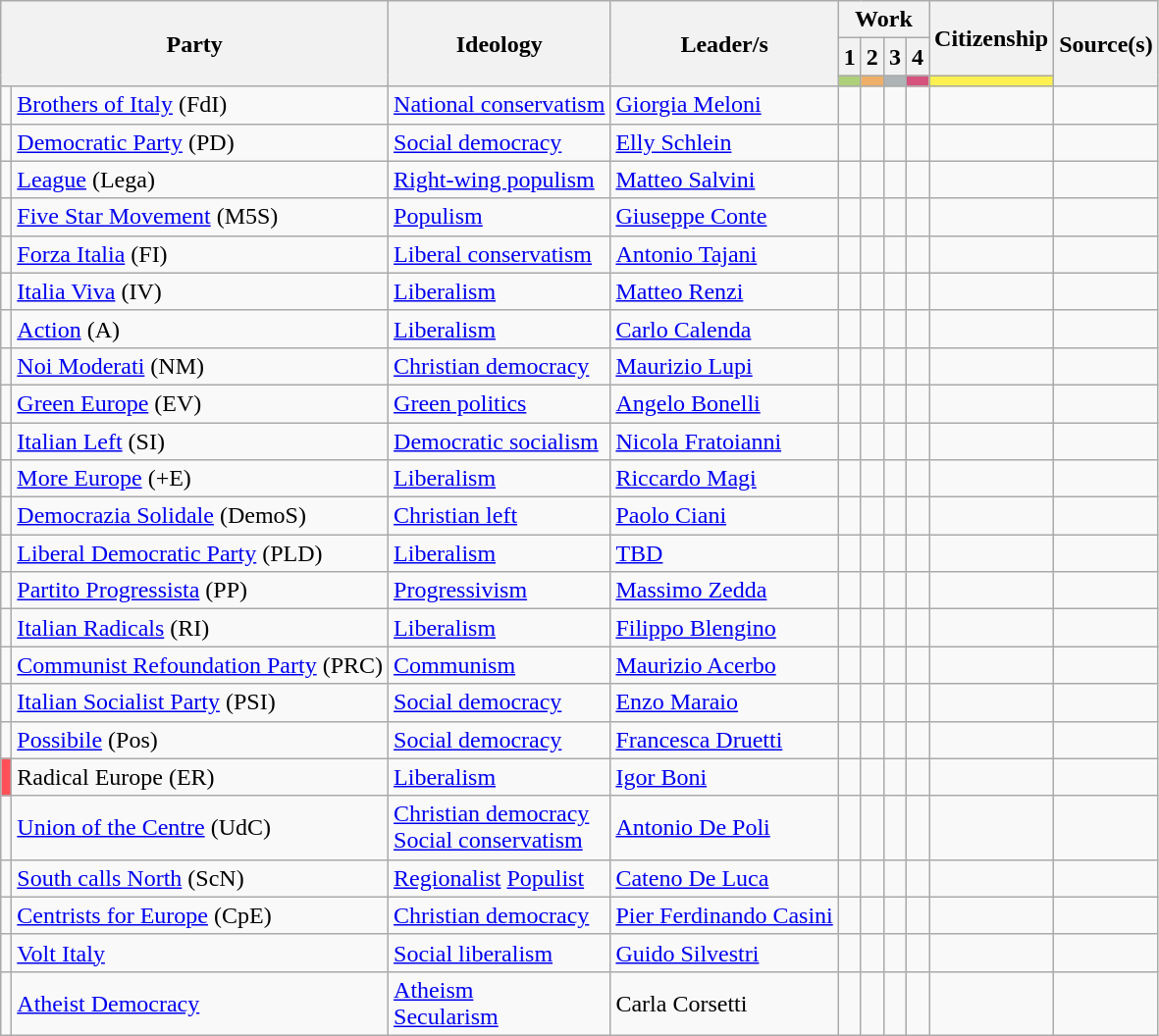<table class="wikitable sortable">
<tr>
<th colspan="2" rowspan="3">Party</th>
<th rowspan="3">Ideology</th>
<th rowspan="3">Leader/s</th>
<th colspan="4">Work</th>
<th rowspan="2">Citizenship</th>
<th rowspan="3">Source(s)</th>
</tr>
<tr>
<th>1</th>
<th>2</th>
<th>3</th>
<th>4</th>
</tr>
<tr>
<th style="background:#AED079;"></th>
<th style="background:#EEB069;"></th>
<th style="background:#AEB4B6;"></th>
<th style="background:#D5537D;"></th>
<th style="background:#FCF151;"></th>
</tr>
<tr>
<td></td>
<td><a href='#'>Brothers of Italy</a> (FdI)</td>
<td><a href='#'>National conservatism</a></td>
<td><a href='#'>Giorgia Meloni</a></td>
<td></td>
<td></td>
<td></td>
<td></td>
<td></td>
<td></td>
</tr>
<tr>
<td></td>
<td><a href='#'>Democratic Party</a> (PD)</td>
<td><a href='#'>Social democracy</a></td>
<td><a href='#'>Elly Schlein</a></td>
<td></td>
<td></td>
<td></td>
<td></td>
<td></td>
<td></td>
</tr>
<tr>
<td></td>
<td><a href='#'>League</a> (Lega)</td>
<td><a href='#'>Right-wing populism</a></td>
<td><a href='#'>Matteo Salvini</a></td>
<td></td>
<td></td>
<td></td>
<td></td>
<td></td>
<td></td>
</tr>
<tr>
<td></td>
<td><a href='#'>Five Star Movement</a> (M5S)</td>
<td><a href='#'>Populism</a></td>
<td><a href='#'>Giuseppe Conte</a></td>
<td></td>
<td></td>
<td></td>
<td></td>
<td></td>
<td></td>
</tr>
<tr>
<td></td>
<td><a href='#'>Forza Italia</a> (FI)</td>
<td><a href='#'>Liberal conservatism</a></td>
<td><a href='#'>Antonio Tajani</a></td>
<td></td>
<td></td>
<td></td>
<td></td>
<td></td>
<td></td>
</tr>
<tr>
<td></td>
<td><a href='#'>Italia Viva</a> (IV)</td>
<td><a href='#'>Liberalism</a></td>
<td><a href='#'>Matteo Renzi</a></td>
<td></td>
<td></td>
<td></td>
<td></td>
<td></td>
<td></td>
</tr>
<tr>
<td></td>
<td><a href='#'>Action</a> (A)</td>
<td><a href='#'>Liberalism</a></td>
<td><a href='#'>Carlo Calenda</a></td>
<td></td>
<td></td>
<td></td>
<td></td>
<td></td>
<td></td>
</tr>
<tr>
<td></td>
<td><a href='#'>Noi Moderati</a> (NM)</td>
<td><a href='#'>Christian democracy</a></td>
<td><a href='#'>Maurizio Lupi</a></td>
<td></td>
<td></td>
<td></td>
<td></td>
<td></td>
<td></td>
</tr>
<tr>
<td></td>
<td><a href='#'>Green Europe</a> (EV)</td>
<td><a href='#'>Green politics</a></td>
<td><a href='#'>Angelo Bonelli</a></td>
<td></td>
<td></td>
<td></td>
<td></td>
<td></td>
<td></td>
</tr>
<tr>
<td></td>
<td><a href='#'>Italian Left</a> (SI)</td>
<td><a href='#'>Democratic socialism</a></td>
<td><a href='#'>Nicola Fratoianni</a></td>
<td></td>
<td></td>
<td></td>
<td></td>
<td></td>
<td></td>
</tr>
<tr>
<td></td>
<td><a href='#'>More Europe</a> (+E)</td>
<td><a href='#'>Liberalism</a></td>
<td><a href='#'>Riccardo Magi</a></td>
<td></td>
<td></td>
<td></td>
<td></td>
<td></td>
<td></td>
</tr>
<tr>
<td></td>
<td><a href='#'>Democrazia Solidale</a> (DemoS)</td>
<td><a href='#'>Christian left</a></td>
<td><a href='#'>Paolo Ciani</a></td>
<td></td>
<td></td>
<td></td>
<td></td>
<td></td>
<td></td>
</tr>
<tr>
<td></td>
<td><a href='#'>Liberal Democratic Party</a> (PLD)</td>
<td><a href='#'>Liberalism</a></td>
<td><a href='#'>TBD</a></td>
<td></td>
<td></td>
<td></td>
<td></td>
<td></td>
<td></td>
</tr>
<tr>
<td></td>
<td><a href='#'>Partito Progressista</a> (PP)</td>
<td><a href='#'>Progressivism</a></td>
<td><a href='#'>Massimo Zedda</a></td>
<td></td>
<td></td>
<td></td>
<td></td>
<td></td>
<td></td>
</tr>
<tr>
<td></td>
<td><a href='#'>Italian Radicals</a> (RI)</td>
<td><a href='#'>Liberalism</a></td>
<td><a href='#'>Filippo Blengino</a></td>
<td></td>
<td></td>
<td></td>
<td></td>
<td></td>
<td></td>
</tr>
<tr>
<td></td>
<td><a href='#'>Communist Refoundation Party</a> (PRC)</td>
<td><a href='#'>Communism</a></td>
<td><a href='#'>Maurizio Acerbo</a></td>
<td></td>
<td></td>
<td></td>
<td></td>
<td></td>
<td></td>
</tr>
<tr>
<td></td>
<td><a href='#'>Italian Socialist Party</a> (PSI)</td>
<td><a href='#'>Social democracy</a></td>
<td><a href='#'>Enzo Maraio</a></td>
<td></td>
<td></td>
<td></td>
<td></td>
<td></td>
<td></td>
</tr>
<tr>
<td></td>
<td><a href='#'>Possibile</a> (Pos)</td>
<td><a href='#'>Social democracy</a></td>
<td><a href='#'>Francesca Druetti</a></td>
<td></td>
<td></td>
<td></td>
<td></td>
<td></td>
<td></td>
</tr>
<tr>
<td style="background:#FF5058"></td>
<td>Radical Europe (ER)</td>
<td><a href='#'>Liberalism</a></td>
<td><a href='#'>Igor Boni</a></td>
<td></td>
<td></td>
<td></td>
<td></td>
<td></td>
<td></td>
</tr>
<tr>
<td></td>
<td><a href='#'>Union of the Centre</a> (UdC)</td>
<td><a href='#'>Christian democracy</a><br><a href='#'>Social conservatism</a></td>
<td><a href='#'>Antonio De Poli</a></td>
<td></td>
<td></td>
<td></td>
<td></td>
<td></td>
<td></td>
</tr>
<tr>
<td></td>
<td><a href='#'>South calls North</a> (ScN)</td>
<td><a href='#'>Regionalist</a> <a href='#'>Populist</a></td>
<td><a href='#'>Cateno De Luca</a></td>
<td></td>
<td></td>
<td></td>
<td></td>
<td></td>
<td></td>
</tr>
<tr>
<td></td>
<td><a href='#'>Centrists for Europe</a> (CpE)</td>
<td><a href='#'>Christian democracy</a></td>
<td><a href='#'>Pier Ferdinando Casini</a></td>
<td></td>
<td></td>
<td></td>
<td></td>
<td></td>
<td></td>
</tr>
<tr>
<td></td>
<td><a href='#'>Volt Italy</a></td>
<td><a href='#'>Social liberalism</a></td>
<td><a href='#'>Guido Silvestri</a></td>
<td></td>
<td></td>
<td></td>
<td></td>
<td></td>
<td></td>
</tr>
<tr>
<td></td>
<td><a href='#'>Atheist Democracy</a></td>
<td><a href='#'>Atheism</a><br><a href='#'>Secularism</a></td>
<td>Carla Corsetti</td>
<td></td>
<td></td>
<td></td>
<td></td>
<td></td>
<td></td>
</tr>
</table>
